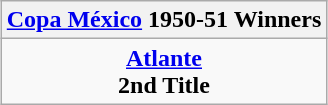<table class="wikitable" style="text-align: center; margin: 0 auto;">
<tr>
<th><a href='#'>Copa México</a> 1950-51 Winners</th>
</tr>
<tr>
<td><strong><a href='#'>Atlante</a></strong><br><strong>2nd Title</strong></td>
</tr>
</table>
